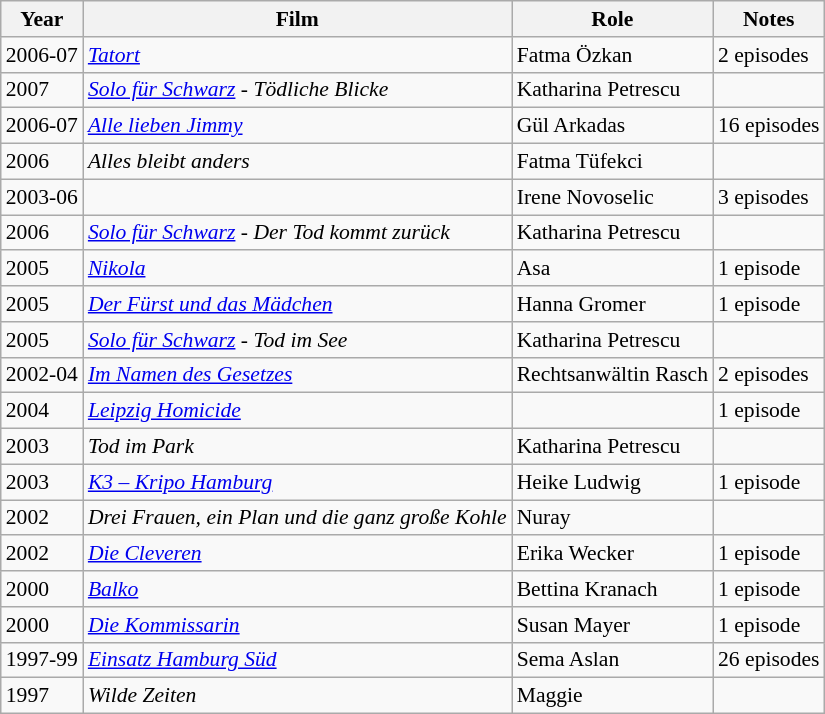<table class="wikitable" style="font-size: 90%;">
<tr>
<th>Year</th>
<th>Film</th>
<th>Role</th>
<th>Notes</th>
</tr>
<tr>
<td>2006-07</td>
<td><em><a href='#'>Tatort</a></em></td>
<td>Fatma Özkan</td>
<td>2 episodes</td>
</tr>
<tr>
<td>2007</td>
<td><em><a href='#'>Solo für Schwarz</a> - Tödliche Blicke</em></td>
<td>Katharina Petrescu</td>
<td></td>
</tr>
<tr>
<td>2006-07</td>
<td><em><a href='#'>Alle lieben Jimmy</a></em></td>
<td>Gül Arkadas</td>
<td>16 episodes</td>
</tr>
<tr>
<td>2006</td>
<td><em>Alles bleibt anders</em></td>
<td>Fatma Tüfekci</td>
<td></td>
</tr>
<tr>
<td>2003-06</td>
<td><em></em></td>
<td>Irene Novoselic</td>
<td>3 episodes</td>
</tr>
<tr>
<td>2006</td>
<td><em><a href='#'>Solo für Schwarz</a> - Der Tod kommt zurück</em></td>
<td>Katharina Petrescu</td>
<td></td>
</tr>
<tr>
<td>2005</td>
<td><em><a href='#'>Nikola</a></em></td>
<td>Asa</td>
<td>1 episode</td>
</tr>
<tr>
<td>2005</td>
<td><em><a href='#'>Der Fürst und das Mädchen</a></em></td>
<td>Hanna Gromer</td>
<td>1 episode</td>
</tr>
<tr>
<td>2005</td>
<td><em><a href='#'>Solo für Schwarz</a> - Tod im See</em></td>
<td>Katharina Petrescu</td>
<td></td>
</tr>
<tr>
<td>2002-04</td>
<td><em><a href='#'>Im Namen des Gesetzes</a></em></td>
<td>Rechtsanwältin Rasch</td>
<td>2 episodes</td>
</tr>
<tr>
<td>2004</td>
<td><em><a href='#'>Leipzig Homicide</a></em></td>
<td></td>
<td>1 episode</td>
</tr>
<tr>
<td>2003</td>
<td><em>Tod im Park</em></td>
<td>Katharina Petrescu</td>
<td></td>
</tr>
<tr>
<td>2003</td>
<td><em><a href='#'>K3 – Kripo Hamburg</a></em></td>
<td>Heike Ludwig</td>
<td>1 episode</td>
</tr>
<tr>
<td>2002</td>
<td><em>Drei Frauen, ein Plan und die ganz große Kohle</em></td>
<td>Nuray</td>
<td></td>
</tr>
<tr>
<td>2002</td>
<td><em><a href='#'>Die Cleveren</a></em></td>
<td>Erika Wecker</td>
<td>1 episode</td>
</tr>
<tr>
<td>2000</td>
<td><em><a href='#'>Balko</a></em></td>
<td>Bettina Kranach</td>
<td>1 episode</td>
</tr>
<tr>
<td>2000</td>
<td><em><a href='#'>Die Kommissarin</a></em></td>
<td>Susan Mayer</td>
<td>1 episode</td>
</tr>
<tr>
<td>1997-99</td>
<td><em><a href='#'>Einsatz Hamburg Süd</a></em></td>
<td>Sema Aslan</td>
<td>26 episodes</td>
</tr>
<tr>
<td>1997</td>
<td><em>Wilde Zeiten</em></td>
<td>Maggie</td>
<td></td>
</tr>
</table>
